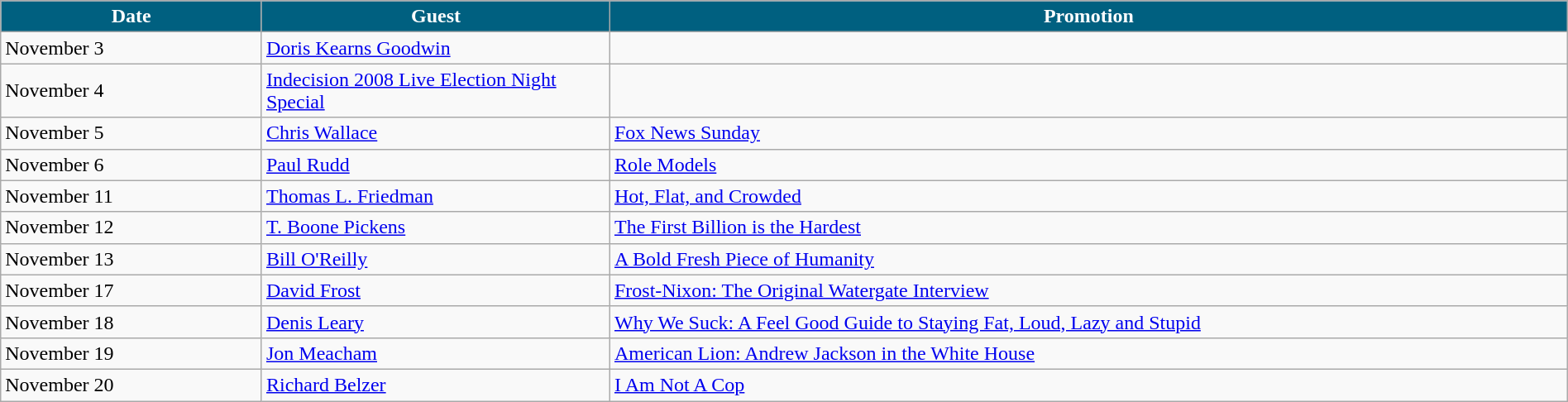<table class="wikitable" width="100%">
<tr>
<th width="15%" style="background:#006080; color:#FFFFFF">Date</th>
<th width="20%" style="background:#006080; color:#FFFFFF">Guest</th>
<th width="55%" style="background:#006080; color:#FFFFFF">Promotion</th>
</tr>
<tr>
<td>November 3</td>
<td><a href='#'>Doris Kearns Goodwin</a></td>
<td></td>
</tr>
<tr>
<td>November 4</td>
<td><a href='#'>Indecision 2008 Live Election Night Special</a></td>
<td></td>
</tr>
<tr>
<td>November 5</td>
<td><a href='#'>Chris Wallace</a></td>
<td><a href='#'>Fox News Sunday</a></td>
</tr>
<tr>
<td>November 6</td>
<td><a href='#'>Paul Rudd</a></td>
<td><a href='#'>Role Models</a></td>
</tr>
<tr>
<td>November 11</td>
<td><a href='#'>Thomas L. Friedman</a></td>
<td><a href='#'>Hot, Flat, and Crowded</a></td>
</tr>
<tr>
<td>November 12</td>
<td><a href='#'>T. Boone Pickens</a></td>
<td><a href='#'>The First Billion is the Hardest</a></td>
</tr>
<tr>
<td>November 13</td>
<td><a href='#'>Bill O'Reilly</a></td>
<td><a href='#'>A Bold Fresh Piece of Humanity</a></td>
</tr>
<tr>
<td>November 17</td>
<td><a href='#'>David Frost</a></td>
<td><a href='#'>Frost-Nixon: The Original Watergate Interview</a></td>
</tr>
<tr>
<td>November 18</td>
<td><a href='#'>Denis Leary</a></td>
<td><a href='#'>Why We Suck: A Feel Good Guide to Staying Fat, Loud, Lazy and Stupid</a></td>
</tr>
<tr>
<td>November 19</td>
<td><a href='#'>Jon Meacham</a></td>
<td><a href='#'>American Lion: Andrew Jackson in the White House</a></td>
</tr>
<tr>
<td>November 20</td>
<td><a href='#'>Richard Belzer</a></td>
<td><a href='#'>I Am Not A Cop</a></td>
</tr>
</table>
